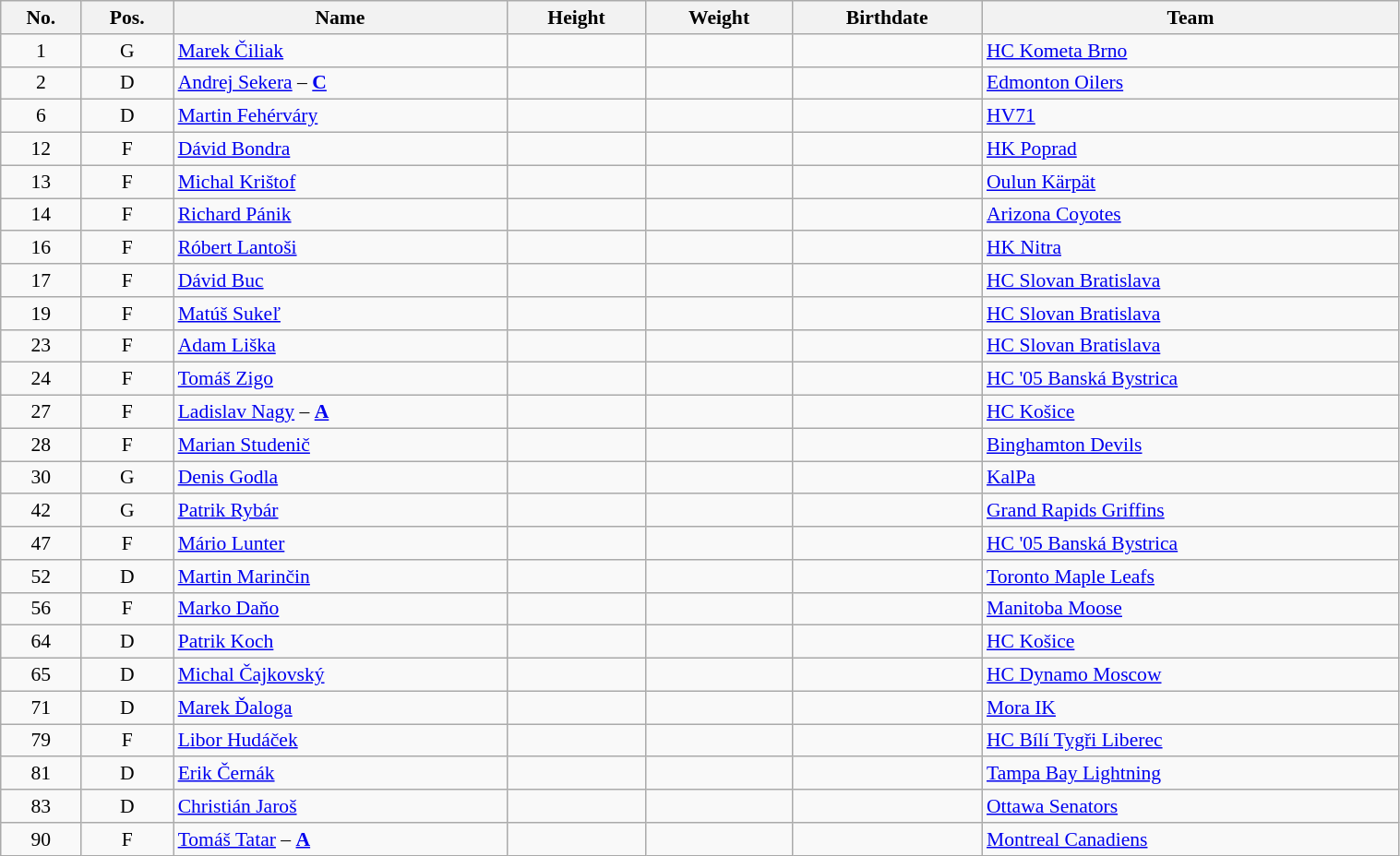<table width="80%" class="wikitable sortable" style="font-size: 90%; text-align: center">
<tr>
<th>No.</th>
<th>Pos.</th>
<th>Name</th>
<th>Height</th>
<th>Weight</th>
<th>Birthdate</th>
<th>Team</th>
</tr>
<tr>
<td>1</td>
<td>G</td>
<td align=left><a href='#'>Marek Čiliak</a></td>
<td></td>
<td></td>
<td></td>
<td style="text-align:left;"> <a href='#'>HC Kometa Brno</a></td>
</tr>
<tr>
<td>2</td>
<td>D</td>
<td align=left><a href='#'>Andrej Sekera</a> – <strong><a href='#'>C</a></strong></td>
<td></td>
<td></td>
<td></td>
<td style="text-align:left;"> <a href='#'>Edmonton Oilers</a></td>
</tr>
<tr>
<td>6</td>
<td>D</td>
<td align=left><a href='#'>Martin Fehérváry</a></td>
<td></td>
<td></td>
<td></td>
<td style="text-align:left;"> <a href='#'>HV71</a></td>
</tr>
<tr>
<td>12</td>
<td>F</td>
<td align=left><a href='#'>Dávid Bondra</a></td>
<td></td>
<td></td>
<td></td>
<td style="text-align:left;"> <a href='#'>HK Poprad</a></td>
</tr>
<tr>
<td>13</td>
<td>F</td>
<td align=left><a href='#'>Michal Krištof</a></td>
<td></td>
<td></td>
<td></td>
<td style="text-align:left;"> <a href='#'>Oulun Kärpät</a></td>
</tr>
<tr>
<td>14</td>
<td>F</td>
<td align=left><a href='#'>Richard Pánik</a></td>
<td></td>
<td></td>
<td></td>
<td style="text-align:left;"> <a href='#'>Arizona Coyotes</a></td>
</tr>
<tr>
<td>16</td>
<td>F</td>
<td align=left><a href='#'>Róbert Lantoši</a></td>
<td></td>
<td></td>
<td></td>
<td style="text-align:left;"> <a href='#'>HK Nitra</a></td>
</tr>
<tr>
<td>17</td>
<td>F</td>
<td align=left><a href='#'>Dávid Buc</a></td>
<td></td>
<td></td>
<td></td>
<td style="text-align:left;"> <a href='#'>HC Slovan Bratislava</a></td>
</tr>
<tr>
<td>19</td>
<td>F</td>
<td align=left><a href='#'>Matúš Sukeľ</a></td>
<td></td>
<td></td>
<td></td>
<td style="text-align:left;"> <a href='#'>HC Slovan Bratislava</a></td>
</tr>
<tr>
<td>23</td>
<td>F</td>
<td align=left><a href='#'>Adam Liška</a></td>
<td></td>
<td></td>
<td></td>
<td style="text-align:left;"> <a href='#'>HC Slovan Bratislava</a></td>
</tr>
<tr>
<td>24</td>
<td>F</td>
<td align=left><a href='#'>Tomáš Zigo</a></td>
<td></td>
<td></td>
<td></td>
<td style="text-align:left;"> <a href='#'>HC '05 Banská Bystrica</a></td>
</tr>
<tr>
<td>27</td>
<td>F</td>
<td align=left><a href='#'>Ladislav Nagy</a> – <strong><a href='#'>A</a></strong></td>
<td></td>
<td></td>
<td></td>
<td style="text-align:left;"> <a href='#'>HC Košice</a></td>
</tr>
<tr>
<td>28</td>
<td>F</td>
<td align=left><a href='#'>Marian Studenič</a></td>
<td></td>
<td></td>
<td></td>
<td style="text-align:left;"> <a href='#'>Binghamton Devils</a></td>
</tr>
<tr>
<td>30</td>
<td>G</td>
<td align=left><a href='#'>Denis Godla</a></td>
<td></td>
<td></td>
<td></td>
<td style="text-align:left;"> <a href='#'>KalPa</a></td>
</tr>
<tr>
<td>42</td>
<td>G</td>
<td align=left><a href='#'>Patrik Rybár</a></td>
<td></td>
<td></td>
<td></td>
<td style="text-align:left;"> <a href='#'>Grand Rapids Griffins</a></td>
</tr>
<tr>
<td>47</td>
<td>F</td>
<td align=left><a href='#'>Mário Lunter</a></td>
<td></td>
<td></td>
<td></td>
<td style="text-align:left;"> <a href='#'>HC '05 Banská Bystrica</a></td>
</tr>
<tr>
<td>52</td>
<td>D</td>
<td align=left><a href='#'>Martin Marinčin</a></td>
<td></td>
<td></td>
<td></td>
<td style="text-align:left;"> <a href='#'>Toronto Maple Leafs</a></td>
</tr>
<tr>
<td>56</td>
<td>F</td>
<td align=left><a href='#'>Marko Daňo</a></td>
<td></td>
<td></td>
<td></td>
<td style="text-align:left;"> <a href='#'>Manitoba Moose</a></td>
</tr>
<tr>
<td>64</td>
<td>D</td>
<td align=left><a href='#'>Patrik Koch</a></td>
<td></td>
<td></td>
<td></td>
<td style="text-align:left;"> <a href='#'>HC Košice</a></td>
</tr>
<tr>
<td>65</td>
<td>D</td>
<td align=left><a href='#'>Michal Čajkovský</a></td>
<td></td>
<td></td>
<td></td>
<td style="text-align:left;"> <a href='#'>HC Dynamo Moscow</a></td>
</tr>
<tr>
<td>71</td>
<td>D</td>
<td align=left><a href='#'>Marek Ďaloga</a></td>
<td></td>
<td></td>
<td></td>
<td style="text-align:left;"> <a href='#'>Mora IK</a></td>
</tr>
<tr>
<td>79</td>
<td>F</td>
<td align=left><a href='#'>Libor Hudáček</a></td>
<td></td>
<td></td>
<td></td>
<td style="text-align:left;"> <a href='#'>HC Bílí Tygři Liberec</a></td>
</tr>
<tr>
<td>81</td>
<td>D</td>
<td align=left><a href='#'>Erik Černák</a></td>
<td></td>
<td></td>
<td></td>
<td style="text-align:left;"> <a href='#'>Tampa Bay Lightning</a></td>
</tr>
<tr>
<td>83</td>
<td>D</td>
<td align=left><a href='#'>Christián Jaroš</a></td>
<td></td>
<td></td>
<td></td>
<td style="text-align:left;"> <a href='#'>Ottawa Senators</a></td>
</tr>
<tr>
<td>90</td>
<td>F</td>
<td align=left><a href='#'>Tomáš Tatar</a> – <strong><a href='#'>A</a></strong></td>
<td></td>
<td></td>
<td></td>
<td style="text-align:left;"> <a href='#'>Montreal Canadiens</a></td>
</tr>
</table>
